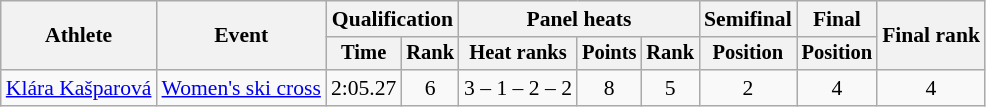<table class="wikitable" style="font-size:90%">
<tr>
<th rowspan="2">Athlete</th>
<th rowspan="2">Event</th>
<th colspan="2">Qualification</th>
<th colspan="3">Panel heats</th>
<th>Semifinal</th>
<th>Final</th>
<th rowspan="2">Final rank</th>
</tr>
<tr style="font-size:95%">
<th>Time</th>
<th>Rank</th>
<th>Heat ranks</th>
<th>Points</th>
<th>Rank</th>
<th>Position</th>
<th>Position</th>
</tr>
<tr align="center">
<td align="left"><a href='#'>Klára Kašparová</a></td>
<td align="left"><a href='#'>Women's ski cross</a></td>
<td>2:05.27</td>
<td>6</td>
<td>3 – 1 – 2 – 2</td>
<td>8</td>
<td>5</td>
<td>2</td>
<td>4</td>
<td>4</td>
</tr>
</table>
